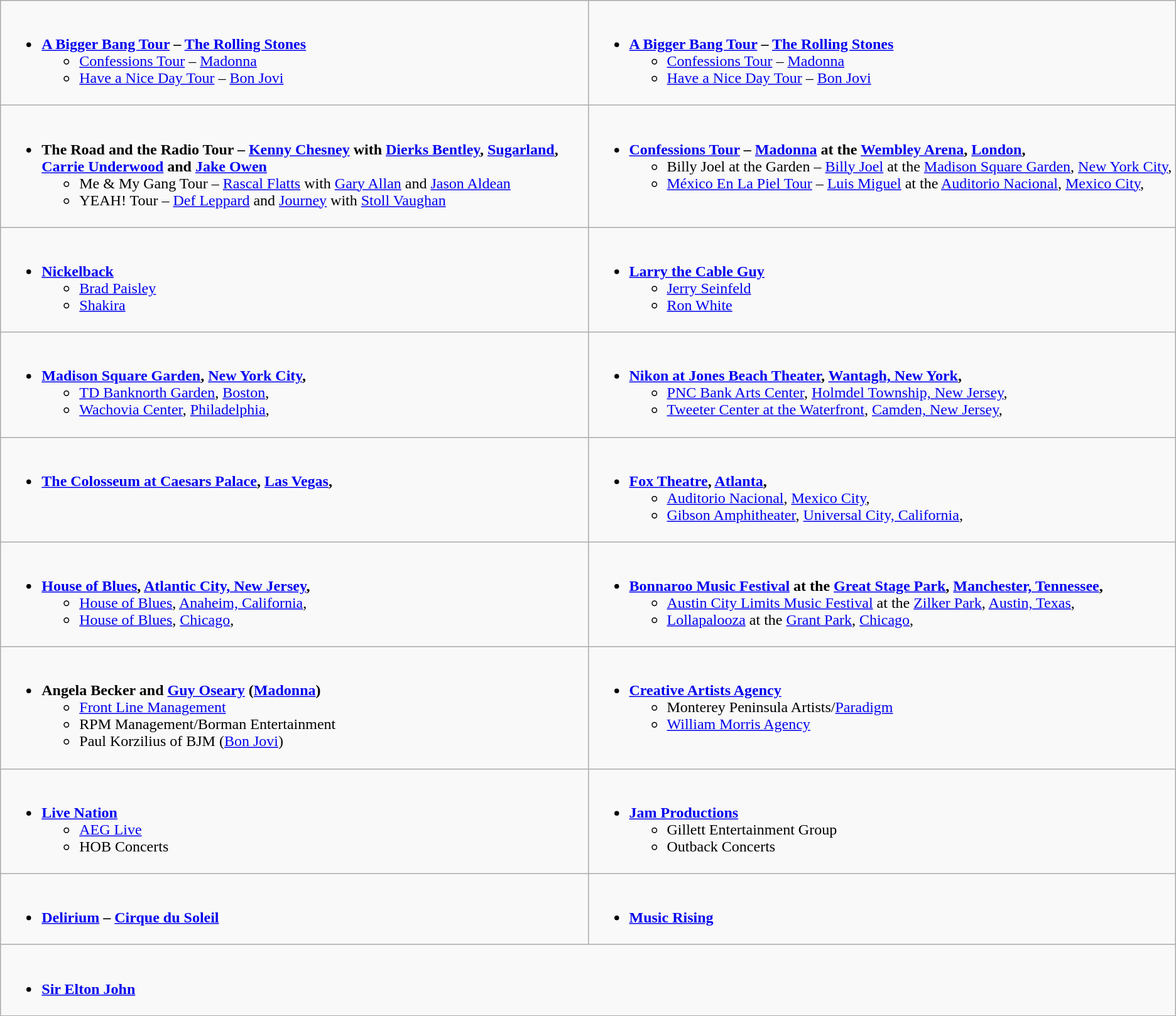<table class="wikitable">
<tr>
<td style="vertical-align:top;" width="50%"><br><ul><li><strong><a href='#'>A Bigger Bang Tour</a> – <a href='#'>The Rolling Stones</a></strong><ul><li><a href='#'>Confessions Tour</a> – <a href='#'>Madonna</a></li><li><a href='#'>Have a Nice Day Tour</a> – <a href='#'>Bon Jovi</a></li></ul></li></ul></td>
<td style="vertical-align:top;" width="50%"><br><ul><li><strong><a href='#'>A Bigger Bang Tour</a> – <a href='#'>The Rolling Stones</a></strong><ul><li><a href='#'>Confessions Tour</a> – <a href='#'>Madonna</a></li><li><a href='#'>Have a Nice Day Tour</a> – <a href='#'>Bon Jovi</a></li></ul></li></ul></td>
</tr>
<tr>
<td style="vertical-align:top;" width="50%"><br><ul><li><strong>The Road and the Radio Tour – <a href='#'>Kenny Chesney</a> with <a href='#'>Dierks Bentley</a>, <a href='#'>Sugarland</a>, <a href='#'>Carrie Underwood</a> and <a href='#'>Jake Owen</a></strong><ul><li>Me & My Gang Tour – <a href='#'>Rascal Flatts</a> with <a href='#'>Gary Allan</a> and <a href='#'>Jason Aldean</a></li><li>YEAH! Tour – <a href='#'>Def Leppard</a> and <a href='#'>Journey</a> with <a href='#'>Stoll Vaughan</a></li></ul></li></ul></td>
<td style="vertical-align:top;" width="50%"><br><ul><li><strong><a href='#'>Confessions Tour</a> – <a href='#'>Madonna</a> at the <a href='#'>Wembley Arena</a>, <a href='#'>London</a>, </strong><ul><li>Billy Joel at the Garden – <a href='#'>Billy Joel</a> at the <a href='#'>Madison Square Garden</a>, <a href='#'>New York City</a>, </li><li><a href='#'>México En La Piel Tour</a> – <a href='#'>Luis Miguel</a> at the <a href='#'>Auditorio Nacional</a>, <a href='#'>Mexico City</a>, </li></ul></li></ul></td>
</tr>
<tr>
<td style="vertical-align:top;" width="50%"><br><ul><li><strong><a href='#'>Nickelback</a></strong><ul><li><a href='#'>Brad Paisley</a></li><li><a href='#'>Shakira</a></li></ul></li></ul></td>
<td style="vertical-align:top;" width="50%"><br><ul><li><strong><a href='#'>Larry the Cable Guy</a></strong><ul><li><a href='#'>Jerry Seinfeld</a></li><li><a href='#'>Ron White</a></li></ul></li></ul></td>
</tr>
<tr>
<td style="vertical-align:top;" width="50%"><br><ul><li><strong><a href='#'>Madison Square Garden</a>, <a href='#'>New York City</a>, </strong><ul><li><a href='#'>TD Banknorth Garden</a>, <a href='#'>Boston</a>, </li><li><a href='#'>Wachovia Center</a>, <a href='#'>Philadelphia</a>, </li></ul></li></ul></td>
<td style="vertical-align:top;" width="50%"><br><ul><li><strong><a href='#'>Nikon at Jones Beach Theater</a>, <a href='#'>Wantagh, New York</a>, </strong><ul><li><a href='#'>PNC Bank Arts Center</a>, <a href='#'>Holmdel Township, New Jersey</a>, </li><li><a href='#'>Tweeter Center at the Waterfront</a>, <a href='#'>Camden, New Jersey</a>, </li></ul></li></ul></td>
</tr>
<tr>
<td style="vertical-align:top;" width="50%"><br><ul><li><strong><a href='#'>The Colosseum at Caesars Palace</a>, <a href='#'>Las Vegas</a>, </strong></li></ul></td>
<td style="vertical-align:top;" width="50%"><br><ul><li><strong><a href='#'>Fox Theatre</a>, <a href='#'>Atlanta</a>, </strong><ul><li><a href='#'>Auditorio Nacional</a>, <a href='#'>Mexico City</a>, </li><li><a href='#'>Gibson Amphitheater</a>, <a href='#'>Universal City, California</a>, </li></ul></li></ul></td>
</tr>
<tr>
<td style="vertical-align:top;" width="50%"><br><ul><li><strong><a href='#'>House of Blues</a>, <a href='#'>Atlantic City, New Jersey</a>, </strong><ul><li><a href='#'>House of Blues</a>, <a href='#'>Anaheim, California</a>, </li><li><a href='#'>House of Blues</a>, <a href='#'>Chicago</a>, </li></ul></li></ul></td>
<td style="vertical-align:top;" width="50%"><br><ul><li><strong><a href='#'>Bonnaroo Music Festival</a> at the <a href='#'>Great Stage Park</a>, <a href='#'>Manchester, Tennessee</a>, </strong><ul><li><a href='#'>Austin City Limits Music Festival</a> at the <a href='#'>Zilker Park</a>, <a href='#'>Austin, Texas</a>, </li><li><a href='#'>Lollapalooza</a> at the <a href='#'>Grant Park</a>, <a href='#'>Chicago</a>, </li></ul></li></ul></td>
</tr>
<tr>
<td style="vertical-align:top;" width="50%"><br><ul><li><strong>Angela Becker and <a href='#'>Guy Oseary</a> (<a href='#'>Madonna</a>)</strong><ul><li><a href='#'>Front Line Management</a></li><li>RPM Management/Borman Entertainment</li><li>Paul Korzilius of BJM (<a href='#'>Bon Jovi</a>)</li></ul></li></ul></td>
<td style="vertical-align:top;" width="50%"><br><ul><li><strong><a href='#'>Creative Artists Agency</a></strong><ul><li>Monterey Peninsula Artists/<a href='#'>Paradigm</a></li><li><a href='#'>William Morris Agency</a></li></ul></li></ul></td>
</tr>
<tr>
<td style="vertical-align:top;" width="50%"><br><ul><li><strong><a href='#'>Live Nation</a></strong><ul><li><a href='#'>AEG Live</a></li><li>HOB Concerts</li></ul></li></ul></td>
<td style="vertical-align:top;" width="50%"><br><ul><li><strong><a href='#'>Jam Productions</a></strong><ul><li>Gillett Entertainment Group</li><li>Outback Concerts</li></ul></li></ul></td>
</tr>
<tr>
<td style="vertical-align:top;" width="50%"><br><ul><li><strong><a href='#'>Delirium</a> – <a href='#'>Cirque du Soleil</a></strong></li></ul></td>
<td style="vertical-align:top;" width="50%"><br><ul><li><strong><a href='#'>Music Rising</a></strong></li></ul></td>
</tr>
<tr>
<td style="vertical-align:top;" width="50%" colspan="2"><br><ul><li><strong><a href='#'>Sir Elton John</a></strong></li></ul></td>
</tr>
</table>
